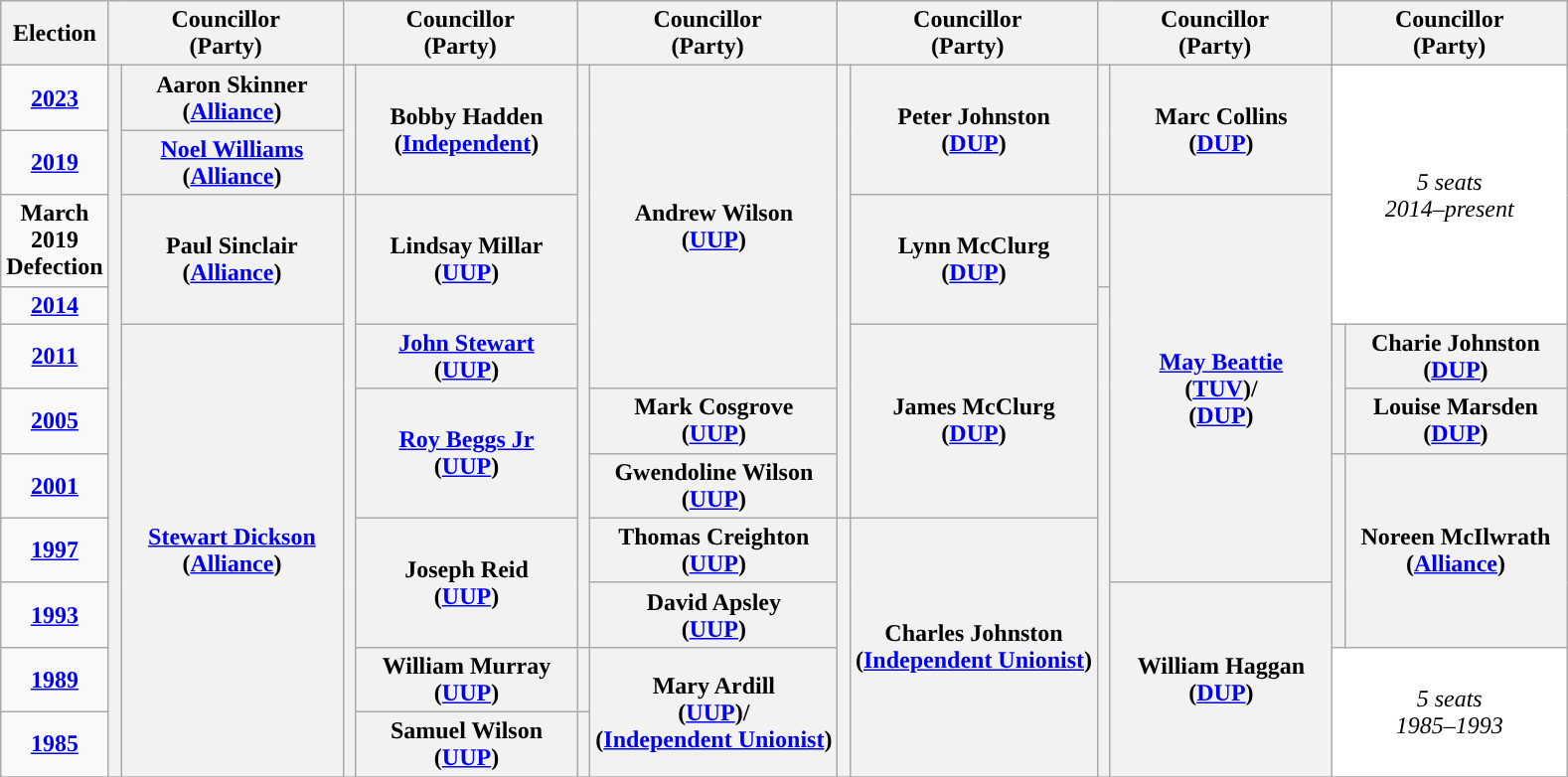<table class="wikitable" style="text-align:center">
<tr>
<th scope="col" width="50">Election</th>
<th scope="col" width="150" colspan = "2">Councillor<br> (Party)</th>
<th scope="col" width="150" colspan = "2">Councillor<br> (Party)</th>
<th scope="col" width="150" colspan = "2">Councillor<br> (Party)</th>
<th scope="col" width="150" colspan = "2">Councillor<br> (Party)</th>
<th scope="col" width="150" colspan = "2">Councillor<br> (Party)</th>
<th scope="col" width="150" colspan = "2">Councillor<br> (Party)</th>
</tr>
<tr>
<td><strong><a href='#'>2023</a></strong></td>
<th rowspan="11" width="1" style="background-color: "></th>
<th rowspan = "1">Aaron Skinner <br> (<a href='#'>Alliance</a>)</th>
<th rowspan="2" width="1" style="background-color: "></th>
<th rowspan = "2">Bobby Hadden <br> (<a href='#'>Independent</a>)</th>
<th rowspan="9" width="1" style="background-color: "></th>
<th rowspan = "5">Andrew Wilson <br> (<a href='#'>UUP</a>)</th>
<th rowspan="7" width="1" style="background-color: "></th>
<th rowspan = "2">Peter Johnston <br> (<a href='#'>DUP</a>)</th>
<th rowspan="2" width="1" style="background-color: "></th>
<th rowspan = "2">Marc Collins <br> (<a href='#'>DUP</a>)</th>
<td colspan="3" rowspan="4" style="background-color:#FFFFFF"><em>5 seats<br>2014–present</em></td>
</tr>
<tr>
<td><strong><a href='#'>2019</a></strong></td>
<th rowspan = "1"><a href='#'>Noel Williams</a> <br> (<a href='#'>Alliance</a>)</th>
</tr>
<tr>
<td><strong>March 2019 Defection</strong></td>
<th rowspan = "2">Paul Sinclair <br> (<a href='#'>Alliance</a>)</th>
<th rowspan="9" width="1" style="background-color: "></th>
<th rowspan = "2">Lindsay Millar <br> (<a href='#'>UUP</a>)</th>
<th rowspan = "2">Lynn McClurg <br> (<a href='#'>DUP</a>)</th>
<th rowspan="1" width="1" style="background-color: "></th>
<th rowspan = "6"><a href='#'>May Beattie</a> <br> (<a href='#'>TUV</a>)/ <br> (<a href='#'>DUP</a>)</th>
</tr>
<tr>
<td><strong><a href='#'>2014</a></strong></td>
<th rowspan="8" width="1" style="background-color: "></th>
</tr>
<tr>
<td><strong><a href='#'>2011</a></strong></td>
<th rowspan = "7"><a href='#'>Stewart Dickson</a> <br> (<a href='#'>Alliance</a>)</th>
<th rowspan = "1"><a href='#'>John Stewart</a> <br> (<a href='#'>UUP</a>)</th>
<th rowspan = "3">James McClurg <br> (<a href='#'>DUP</a>)</th>
<th rowspan="2" width="1" style="background-color: "></th>
<th rowspan = "1">Charie Johnston <br> (<a href='#'>DUP</a>)</th>
</tr>
<tr>
<td><strong><a href='#'>2005</a></strong></td>
<th rowspan = "2"><a href='#'>Roy Beggs Jr</a> <br> (<a href='#'>UUP</a>)</th>
<th rowspan = "1">Mark Cosgrove <br> (<a href='#'>UUP</a>)</th>
<th rowspan = "1">Louise Marsden <br> (<a href='#'>DUP</a>)</th>
</tr>
<tr>
<td><strong><a href='#'>2001</a></strong></td>
<th rowspan = "1">Gwendoline Wilson <br> (<a href='#'>UUP</a>)</th>
<th rowspan="3" width="1" style="background-color: "></th>
<th rowspan = "3">Noreen McIlwrath <br> (<a href='#'>Alliance</a>)</th>
</tr>
<tr>
<td><strong><a href='#'>1997</a></strong></td>
<th rowspan = "2">Joseph Reid <br> (<a href='#'>UUP</a>)</th>
<th rowspan = "1">Thomas Creighton <br> (<a href='#'>UUP</a>)</th>
<th rowspan="4" width="1" style="background-color: "></th>
<th rowspan = "4">Charles Johnston <br> (<a href='#'>Independent Unionist</a>)</th>
</tr>
<tr>
<td><strong><a href='#'>1993</a></strong></td>
<th rowspan = "1">David Apsley <br> (<a href='#'>UUP</a>)</th>
<th rowspan = "3">William Haggan <br> (<a href='#'>DUP</a>)</th>
</tr>
<tr>
<td><strong><a href='#'>1989</a></strong></td>
<th rowspan = "1">William Murray <br> (<a href='#'>UUP</a>)</th>
<th rowspan="1" width="1" style="background-color: "></th>
<th rowspan = "2">Mary Ardill <br> (<a href='#'>UUP</a>)/ <br> (<a href='#'>Independent Unionist</a>)</th>
<td colspan="3" rowspan="2" style="background-color:#FFFFFF"><em>5 seats<br>1985–1993</em></td>
</tr>
<tr>
<td><strong><a href='#'>1985</a></strong></td>
<th rowspan = "1">Samuel Wilson <br> (<a href='#'>UUP</a>)</th>
<th rowspan="1" width="1" style="background-color: "></th>
</tr>
<tr>
</tr>
</table>
